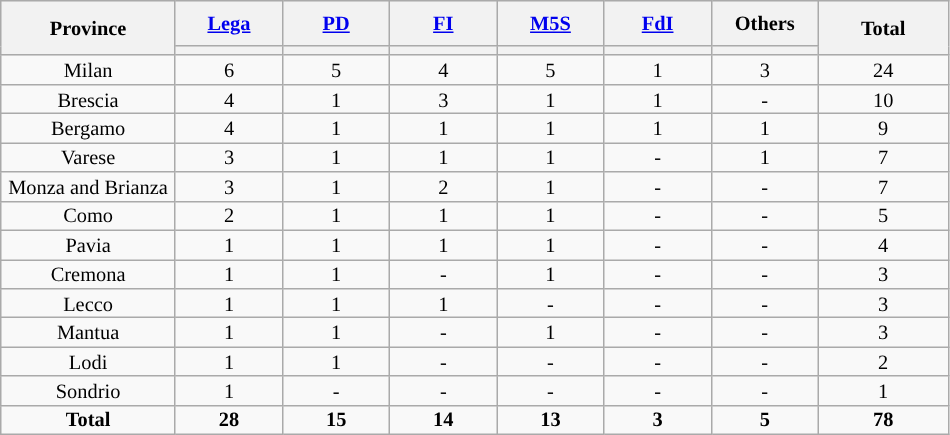<table class="wikitable" style="text-align:center;font-size:85%;line-height:13px">
<tr style="height:30px; background-color:#E9E9E9">
<th style="width:110px;" rowspan="2">Province</th>
<th style="width:65px;"><a href='#'>Lega</a></th>
<th style="width:65px;"><a href='#'>PD</a></th>
<th style="width:65px;"><a href='#'>FI</a></th>
<th style="width:65px;"><a href='#'>M5S</a></th>
<th style="width:65px;"><a href='#'>FdI</a></th>
<th style="width:65px;">Others</th>
<th style="width:80px;" rowspan=2>Total</th>
</tr>
<tr>
<th style="background:"></th>
<th style="background:"></th>
<th style="background:"></th>
<th style="background:"></th>
<th style="background:"></th>
<th style="background:"></th>
</tr>
<tr>
<td>Milan</td>
<td>6</td>
<td>5</td>
<td>4</td>
<td>5</td>
<td>1</td>
<td>3</td>
<td>24</td>
</tr>
<tr>
<td>Brescia</td>
<td>4</td>
<td>1</td>
<td>3</td>
<td>1</td>
<td>1</td>
<td>-</td>
<td>10</td>
</tr>
<tr>
<td>Bergamo</td>
<td>4</td>
<td>1</td>
<td>1</td>
<td>1</td>
<td>1</td>
<td>1</td>
<td>9</td>
</tr>
<tr>
<td>Varese</td>
<td>3</td>
<td>1</td>
<td>1</td>
<td>1</td>
<td>-</td>
<td>1</td>
<td>7</td>
</tr>
<tr>
<td>Monza and Brianza</td>
<td>3</td>
<td>1</td>
<td>2</td>
<td>1</td>
<td>-</td>
<td>-</td>
<td>7</td>
</tr>
<tr>
<td>Como</td>
<td>2</td>
<td>1</td>
<td>1</td>
<td>1</td>
<td>-</td>
<td>-</td>
<td>5</td>
</tr>
<tr>
<td>Pavia</td>
<td>1</td>
<td>1</td>
<td>1</td>
<td>1</td>
<td>-</td>
<td>-</td>
<td>4</td>
</tr>
<tr>
<td>Cremona</td>
<td>1</td>
<td>1</td>
<td>-</td>
<td>1</td>
<td>-</td>
<td>-</td>
<td>3</td>
</tr>
<tr>
<td>Lecco</td>
<td>1</td>
<td>1</td>
<td>1</td>
<td>-</td>
<td>-</td>
<td>-</td>
<td>3</td>
</tr>
<tr>
<td>Mantua</td>
<td>1</td>
<td>1</td>
<td>-</td>
<td>1</td>
<td>-</td>
<td>-</td>
<td>3</td>
</tr>
<tr>
<td>Lodi</td>
<td>1</td>
<td>1</td>
<td>-</td>
<td>-</td>
<td>-</td>
<td>-</td>
<td>2</td>
</tr>
<tr>
<td>Sondrio</td>
<td>1</td>
<td>-</td>
<td>-</td>
<td>-</td>
<td>-</td>
<td>-</td>
<td>1</td>
</tr>
<tr>
<td><strong>Total</strong></td>
<td><strong>28</strong></td>
<td><strong>15</strong></td>
<td><strong>14</strong></td>
<td><strong>13</strong></td>
<td><strong>3</strong></td>
<td><strong>5</strong></td>
<td><strong>78</strong></td>
</tr>
</table>
